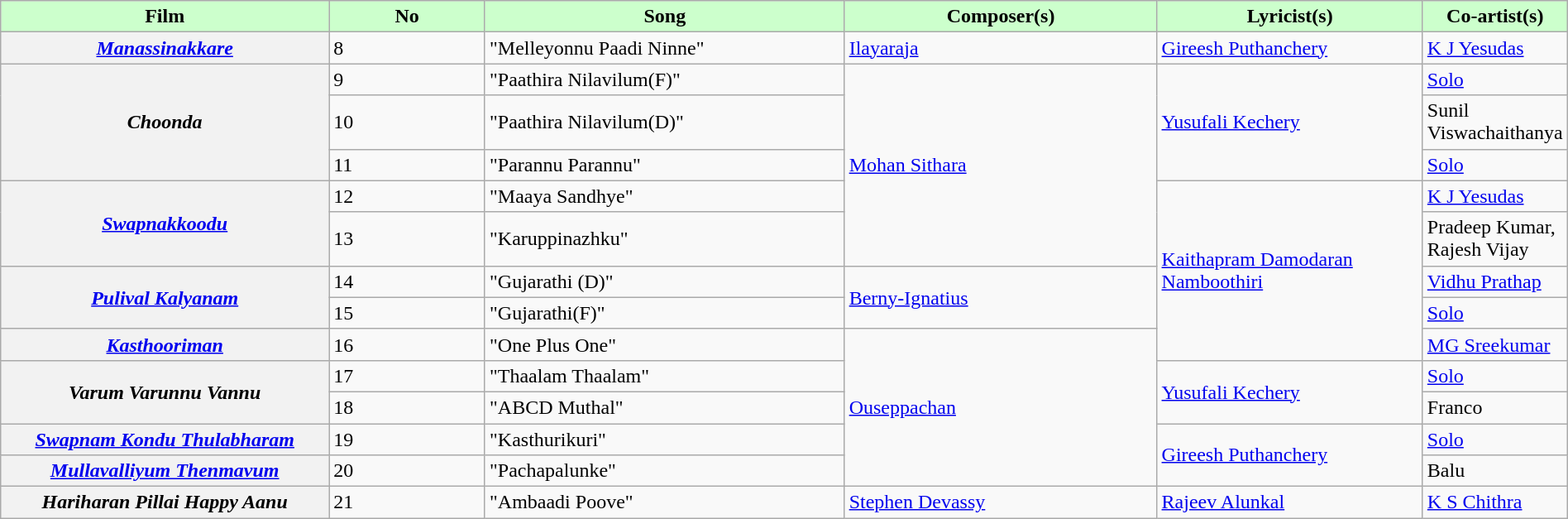<table class="wikitable plainrowheaders" width="100%" textcolor:#000;">
<tr style="background:#cfc; text-align:center;">
<td scope="col" width=21%><strong>Film</strong></td>
<td scope="col" width=10%><strong>No</strong></td>
<td scope="col" width=23%><strong>Song</strong></td>
<td scope="col" width=20%><strong>Composer(s)</strong></td>
<td scope="col" width=17%><strong>Lyricist(s)</strong></td>
<td scope="col" width=18%><strong>Co-artist(s)</strong></td>
</tr>
<tr>
<th scope="row"><em><a href='#'>Manassinakkare</a></em></th>
<td>8</td>
<td>"Melleyonnu Paadi Ninne"</td>
<td><a href='#'>Ilayaraja</a></td>
<td><a href='#'>Gireesh Puthanchery</a></td>
<td><a href='#'>K J Yesudas</a></td>
</tr>
<tr>
<th scope="row" rowspan="3"><em>Choonda</em></th>
<td>9</td>
<td>"Paathira Nilavilum(F)"</td>
<td rowspan="5"><a href='#'>Mohan Sithara</a></td>
<td rowspan="3"><a href='#'>Yusufali Kechery</a></td>
<td><a href='#'>Solo</a></td>
</tr>
<tr>
<td>10</td>
<td>"Paathira Nilavilum(D)"</td>
<td>Sunil Viswachaithanya</td>
</tr>
<tr>
<td>11</td>
<td>"Parannu Parannu"</td>
<td><a href='#'>Solo</a></td>
</tr>
<tr>
<th scope="row" rowspan="2"><em><a href='#'>Swapnakkoodu</a></em></th>
<td>12</td>
<td>"Maaya Sandhye"</td>
<td rowspan="5"><a href='#'>Kaithapram Damodaran Namboothiri</a></td>
<td><a href='#'>K J Yesudas</a></td>
</tr>
<tr>
<td>13</td>
<td>"Karuppinazhku"</td>
<td>Pradeep Kumar, Rajesh Vijay</td>
</tr>
<tr>
<th scope="row" rowspan="2"><em><a href='#'>Pulival Kalyanam</a></em></th>
<td>14</td>
<td>"Gujarathi (D)"</td>
<td rowspan="2"><a href='#'>Berny-Ignatius</a></td>
<td><a href='#'>Vidhu Prathap</a></td>
</tr>
<tr>
<td>15</td>
<td>"Gujarathi(F)"</td>
<td><a href='#'>Solo</a></td>
</tr>
<tr>
<th scope="row"><em><a href='#'>Kasthooriman</a></em></th>
<td>16</td>
<td>"One Plus One"</td>
<td rowspan="5"><a href='#'>Ouseppachan</a></td>
<td><a href='#'>MG Sreekumar</a></td>
</tr>
<tr>
<th scope="row" rowspan="2"><em>Varum Varunnu Vannu</em></th>
<td>17</td>
<td>"Thaalam Thaalam"</td>
<td rowspan="2"><a href='#'>Yusufali Kechery</a></td>
<td><a href='#'>Solo</a></td>
</tr>
<tr>
<td>18</td>
<td>"ABCD Muthal"</td>
<td>Franco</td>
</tr>
<tr>
<th scope="row"><em><a href='#'>Swapnam Kondu Thulabharam</a></em></th>
<td>19</td>
<td>"Kasthurikuri"</td>
<td rowspan="2"><a href='#'>Gireesh Puthanchery</a></td>
<td><a href='#'>Solo</a></td>
</tr>
<tr>
<th scope="row"><em><a href='#'>Mullavalliyum Thenmavum</a></em></th>
<td>20</td>
<td>"Pachapalunke"</td>
<td>Balu</td>
</tr>
<tr>
<th scope="row"><em>Hariharan Pillai Happy Aanu</em></th>
<td>21</td>
<td>"Ambaadi Poove"</td>
<td><a href='#'>Stephen Devassy</a></td>
<td><a href='#'>Rajeev Alunkal</a></td>
<td><a href='#'>K S Chithra</a></td>
</tr>
</table>
